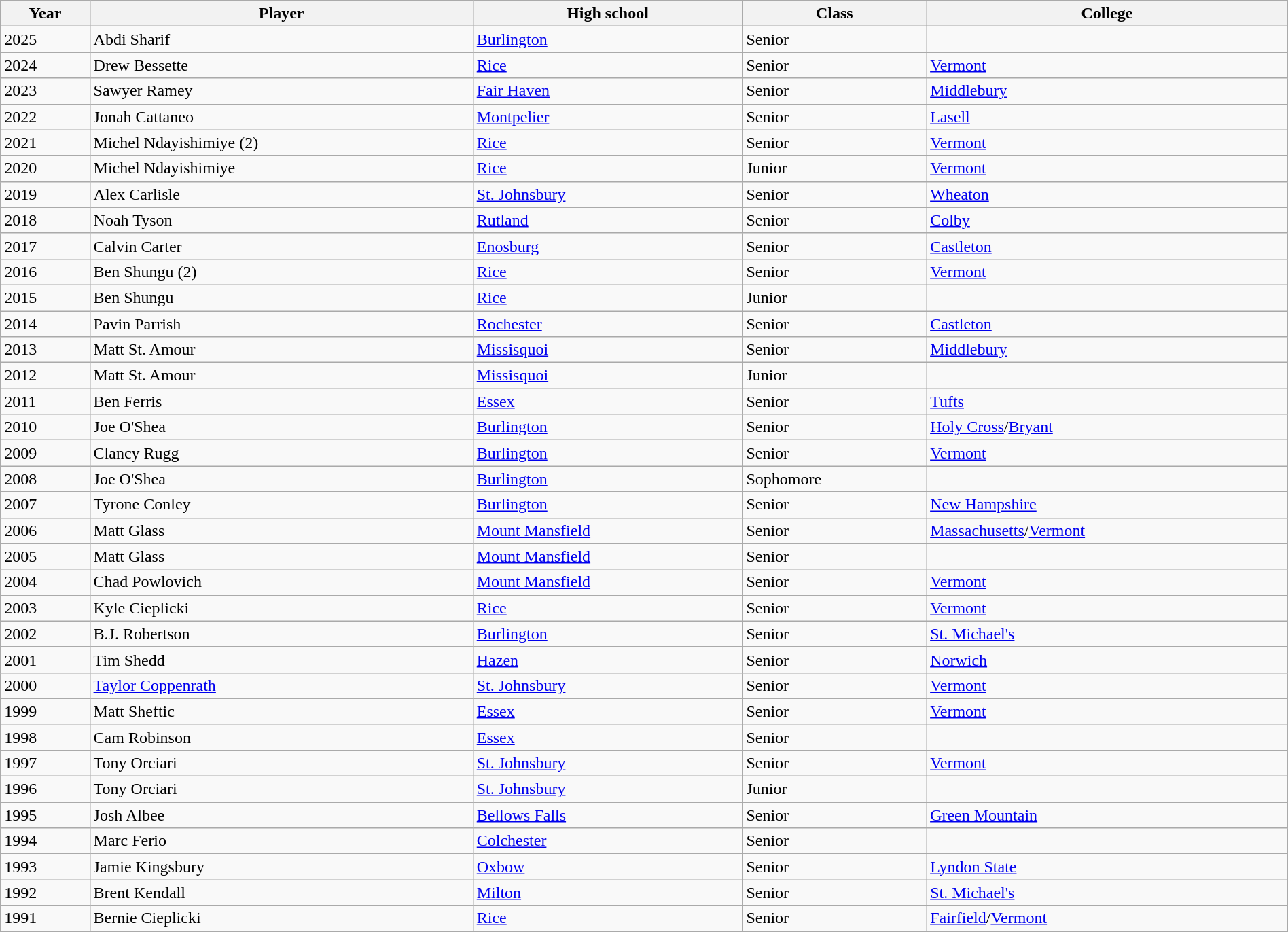<table class="wikitable sortable" width="100%">
<tr>
<th>Year</th>
<th>Player</th>
<th>High school</th>
<th>Class</th>
<th>College</th>
</tr>
<tr>
<td>2025</td>
<td>Abdi Sharif</td>
<td><a href='#'>Burlington</a></td>
<td>Senior</td>
<td></td>
</tr>
<tr>
<td>2024</td>
<td>Drew Bessette</td>
<td><a href='#'>Rice</a></td>
<td>Senior</td>
<td><a href='#'>Vermont</a></td>
</tr>
<tr>
<td>2023</td>
<td>Sawyer Ramey</td>
<td><a href='#'>Fair Haven</a></td>
<td>Senior</td>
<td><a href='#'>Middlebury</a></td>
</tr>
<tr>
<td>2022</td>
<td>Jonah Cattaneo</td>
<td><a href='#'>Montpelier</a></td>
<td>Senior</td>
<td><a href='#'>Lasell</a></td>
</tr>
<tr>
<td>2021</td>
<td>Michel Ndayishimiye (2)</td>
<td><a href='#'>Rice</a></td>
<td>Senior</td>
<td><a href='#'>Vermont</a></td>
</tr>
<tr>
<td>2020</td>
<td>Michel Ndayishimiye</td>
<td><a href='#'>Rice</a></td>
<td>Junior</td>
<td><a href='#'>Vermont</a></td>
</tr>
<tr>
<td>2019</td>
<td>Alex Carlisle</td>
<td><a href='#'>St. Johnsbury</a></td>
<td>Senior</td>
<td><a href='#'>Wheaton</a></td>
</tr>
<tr>
<td>2018</td>
<td>Noah Tyson</td>
<td><a href='#'>Rutland</a></td>
<td>Senior</td>
<td><a href='#'>Colby</a></td>
</tr>
<tr>
<td>2017</td>
<td>Calvin Carter</td>
<td><a href='#'>Enosburg</a></td>
<td>Senior</td>
<td><a href='#'>Castleton</a></td>
</tr>
<tr>
<td>2016</td>
<td>Ben Shungu (2)</td>
<td><a href='#'>Rice</a></td>
<td>Senior</td>
<td><a href='#'>Vermont</a></td>
</tr>
<tr>
<td>2015</td>
<td>Ben Shungu</td>
<td><a href='#'>Rice</a></td>
<td>Junior</td>
<td></td>
</tr>
<tr>
<td>2014</td>
<td>Pavin Parrish</td>
<td><a href='#'>Rochester</a></td>
<td>Senior</td>
<td><a href='#'>Castleton</a></td>
</tr>
<tr>
<td>2013</td>
<td>Matt St. Amour</td>
<td><a href='#'>Missisquoi</a></td>
<td>Senior</td>
<td><a href='#'>Middlebury</a></td>
</tr>
<tr>
<td>2012</td>
<td>Matt St. Amour</td>
<td><a href='#'>Missisquoi</a></td>
<td>Junior</td>
<td></td>
</tr>
<tr>
<td>2011</td>
<td>Ben Ferris</td>
<td><a href='#'>Essex</a></td>
<td>Senior</td>
<td><a href='#'>Tufts</a></td>
</tr>
<tr>
<td>2010</td>
<td>Joe O'Shea</td>
<td><a href='#'>Burlington</a></td>
<td>Senior</td>
<td><a href='#'>Holy Cross</a>/<a href='#'>Bryant</a></td>
</tr>
<tr>
<td>2009</td>
<td>Clancy Rugg</td>
<td><a href='#'>Burlington</a></td>
<td>Senior</td>
<td><a href='#'>Vermont</a></td>
</tr>
<tr>
<td>2008</td>
<td>Joe O'Shea</td>
<td><a href='#'>Burlington</a></td>
<td>Sophomore</td>
<td></td>
</tr>
<tr>
<td>2007</td>
<td>Tyrone Conley</td>
<td><a href='#'>Burlington</a></td>
<td>Senior</td>
<td><a href='#'>New Hampshire</a></td>
</tr>
<tr>
<td>2006</td>
<td>Matt Glass</td>
<td><a href='#'>Mount Mansfield</a></td>
<td>Senior</td>
<td><a href='#'>Massachusetts</a>/<a href='#'>Vermont</a></td>
</tr>
<tr>
<td>2005</td>
<td>Matt Glass</td>
<td><a href='#'>Mount Mansfield</a></td>
<td>Senior</td>
<td></td>
</tr>
<tr>
<td>2004</td>
<td>Chad Powlovich</td>
<td><a href='#'>Mount Mansfield</a></td>
<td>Senior</td>
<td><a href='#'>Vermont</a></td>
</tr>
<tr>
<td>2003</td>
<td>Kyle Cieplicki</td>
<td><a href='#'>Rice</a></td>
<td>Senior</td>
<td><a href='#'>Vermont</a></td>
</tr>
<tr>
<td>2002</td>
<td>B.J. Robertson</td>
<td><a href='#'>Burlington</a></td>
<td>Senior</td>
<td><a href='#'>St. Michael's</a></td>
</tr>
<tr>
<td>2001</td>
<td>Tim Shedd</td>
<td><a href='#'>Hazen</a></td>
<td>Senior</td>
<td><a href='#'>Norwich</a></td>
</tr>
<tr>
<td>2000</td>
<td><a href='#'>Taylor Coppenrath</a></td>
<td><a href='#'>St. Johnsbury</a></td>
<td>Senior</td>
<td><a href='#'>Vermont</a></td>
</tr>
<tr>
<td>1999</td>
<td>Matt Sheftic</td>
<td><a href='#'>Essex</a></td>
<td>Senior</td>
<td><a href='#'>Vermont</a></td>
</tr>
<tr>
<td>1998</td>
<td>Cam Robinson</td>
<td><a href='#'>Essex</a></td>
<td>Senior</td>
<td></td>
</tr>
<tr>
<td>1997</td>
<td>Tony Orciari</td>
<td><a href='#'>St. Johnsbury</a></td>
<td>Senior</td>
<td><a href='#'>Vermont</a></td>
</tr>
<tr>
<td>1996</td>
<td>Tony Orciari</td>
<td><a href='#'>St. Johnsbury</a></td>
<td>Junior</td>
<td></td>
</tr>
<tr>
<td>1995</td>
<td>Josh Albee</td>
<td><a href='#'>Bellows Falls</a></td>
<td>Senior</td>
<td><a href='#'>Green Mountain</a></td>
</tr>
<tr>
<td>1994</td>
<td>Marc Ferio</td>
<td><a href='#'>Colchester</a></td>
<td>Senior</td>
<td></td>
</tr>
<tr>
<td>1993</td>
<td>Jamie Kingsbury</td>
<td><a href='#'>Oxbow</a></td>
<td>Senior</td>
<td><a href='#'>Lyndon State</a></td>
</tr>
<tr>
<td>1992</td>
<td>Brent Kendall</td>
<td><a href='#'>Milton</a></td>
<td>Senior</td>
<td><a href='#'>St. Michael's</a></td>
</tr>
<tr>
<td>1991</td>
<td>Bernie Cieplicki</td>
<td><a href='#'>Rice</a></td>
<td>Senior</td>
<td><a href='#'>Fairfield</a>/<a href='#'>Vermont</a></td>
</tr>
<tr>
</tr>
</table>
